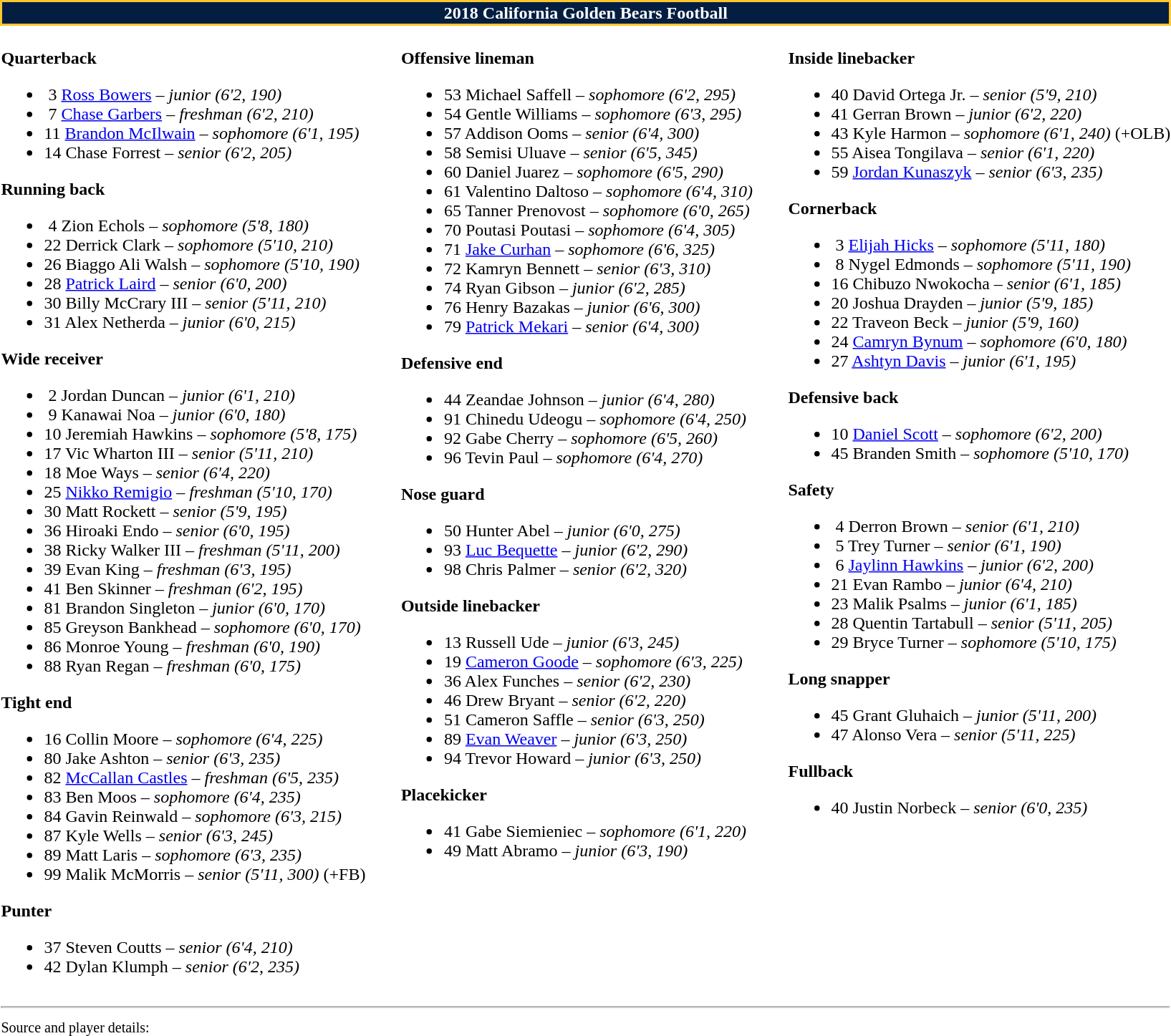<table class="toccolours" style="text-align: left;">
<tr>
<td colspan=11 style="color:#FFFFFF;background:#041E42; text-align: center;border:2px solid #FFC72C"><strong>2018 California Golden Bears Football</strong></td>
</tr>
<tr>
<td valign="top"><br><strong>Quarterback</strong><ul><li> 3  <a href='#'>Ross Bowers</a> – <em> junior (6'2, 190)</em></li><li> 7  <a href='#'>Chase Garbers</a> – <em> freshman (6'2, 210)</em></li><li>11  <a href='#'>Brandon McIlwain</a> – <em> sophomore (6'1, 195)</em></li><li>14  Chase Forrest – <em> senior (6'2, 205)</em></li></ul><strong>Running back</strong><ul><li> 4  Zion Echols – <em> sophomore (5'8, 180)</em></li><li>22  Derrick Clark – <em> sophomore (5'10, 210)</em></li><li>26  Biaggo Ali Walsh – <em>sophomore (5'10, 190)</em></li><li>28  <a href='#'>Patrick Laird</a> – <em> senior (6'0, 200)</em></li><li>30  Billy McCrary III – <em>senior (5'11, 210)</em></li><li>31  Alex Netherda – <em> junior (6'0, 215)</em></li></ul><strong>Wide receiver</strong><ul><li> 2  Jordan Duncan – <em>junior (6'1, 210)</em></li><li> 9  Kanawai Noa – <em> junior (6'0, 180)</em></li><li>10  Jeremiah Hawkins – <em>sophomore (5'8, 175)</em></li><li>17  Vic Wharton III – <em> senior (5'11, 210)</em></li><li>18  Moe Ways – <em> senior (6'4, 220)</em></li><li>25  <a href='#'>Nikko Remigio</a> – <em>freshman (5'10, 170)</em></li><li>30  Matt Rockett – <em> senior (5'9, 195)</em></li><li>36  Hiroaki Endo – <em> senior (6'0, 195)</em></li><li>38  Ricky Walker III – <em> freshman (5'11, 200)</em></li><li>39  Evan King – <em> freshman (6'3, 195)</em></li><li>41  Ben Skinner – <em>freshman (6'2, 195)</em></li><li>81  Brandon Singleton – <em> junior (6'0, 170)</em></li><li>85  Greyson Bankhead – <em> sophomore (6'0, 170)</em></li><li>86  Monroe Young – <em>freshman (6'0, 190)</em></li><li>88  Ryan Regan – <em>freshman (6'0, 175)</em></li></ul><strong>Tight end</strong><ul><li>16  Collin Moore – <em>sophomore (6'4, 225)</em></li><li>80  Jake Ashton – <em> senior (6'3, 235)</em></li><li>82  <a href='#'>McCallan Castles</a> – <em>freshman (6'5, 235)</em></li><li>83  Ben Moos – <em>sophomore (6'4, 235)</em></li><li>84  Gavin Reinwald – <em>sophomore (6'3, 215)</em></li><li>87  Kyle Wells – <em> senior (6'3, 245)</em></li><li>89  Matt Laris – <em> sophomore (6'3, 235)</em></li><li>99  Malik McMorris – <em>senior (5'11, 300)</em> (+FB)</li></ul><strong>Punter</strong><ul><li>37  Steven Coutts – <em>senior (6'4, 210)</em></li><li>42  Dylan Klumph – <em> senior (6'2, 235)</em></li></ul></td>
<td width="25"> </td>
<td valign="top"><br><strong>Offensive lineman</strong><ul><li>53  Michael Saffell – <em>sophomore (6'2, 295)</em></li><li>54  Gentle Williams – <em> sophomore (6'3, 295)</em></li><li>57  Addison Ooms – <em> senior (6'4, 300)</em></li><li>58  Semisi Uluave – <em>senior (6'5, 345)</em></li><li>60  Daniel Juarez – <em>sophomore (6'5, 290)</em></li><li>61  Valentino Daltoso – <em> sophomore (6'4, 310)</em></li><li>65  Tanner Prenovost – <em> sophomore (6'0, 265)</em></li><li>70  Poutasi Poutasi – <em>sophomore (6'4, 305)</em></li><li>71  <a href='#'>Jake Curhan</a> – <em> sophomore (6'6, 325)</em></li><li>72  Kamryn Bennett – <em> senior (6'3, 310)</em></li><li>74  Ryan Gibson – <em> junior (6'2, 285)</em></li><li>76  Henry Bazakas – <em> junior (6'6, 300)</em></li><li>79  <a href='#'>Patrick Mekari</a> – <em>senior (6'4, 300)</em></li></ul><strong>Defensive end</strong><ul><li>44  Zeandae Johnson – <em> junior (6'4, 280)</em></li><li>91  Chinedu Udeogu – <em> sophomore (6'4, 250)</em></li><li>92  Gabe Cherry – <em>sophomore (6'5, 260)</em></li><li>96  Tevin Paul – <em> sophomore (6'4, 270)</em></li></ul><strong>Nose guard</strong><ul><li>50  Hunter Abel – <em> junior (6'0, 275)</em></li><li>93  <a href='#'>Luc Bequette</a> – <em> junior (6'2, 290)</em></li><li>98  Chris Palmer – <em> senior (6'2, 320)</em></li></ul><strong>Outside linebacker</strong><ul><li>13  Russell Ude – <em> junior (6'3, 245)</em></li><li>19  <a href='#'>Cameron Goode</a> – <em> sophomore (6'3, 225)</em></li><li>36  Alex Funches – <em>senior (6'2, 230)</em></li><li>46  Drew Bryant – <em> senior (6'2, 220)</em></li><li>51  Cameron Saffle – <em>senior (6'3, 250)</em></li><li>89  <a href='#'>Evan Weaver</a> – <em>junior (6'3, 250)</em></li><li>94  Trevor Howard – <em> junior (6'3, 250)</em></li></ul><strong>Placekicker</strong><ul><li>41  Gabe Siemieniec – <em> sophomore (6'1, 220)</em></li><li>49  Matt Abramo – <em> junior (6'3, 190)</em></li></ul></td>
<td width="25"> </td>
<td valign="top"><br><strong>Inside linebacker</strong><ul><li>40  David Ortega Jr. – <em> senior (5'9, 210)</em></li><li>41  Gerran Brown – <em> junior (6'2, 220)</em></li><li>43  Kyle Harmon – <em>sophomore (6'1, 240)</em> (+OLB)</li><li>55  Aisea Tongilava – <em> senior (6'1, 220)</em></li><li>59  <a href='#'>Jordan Kunaszyk</a> – <em> senior (6'3, 235)</em></li></ul><strong>Cornerback</strong><ul><li> 3  <a href='#'>Elijah Hicks</a> – <em>sophomore (5'11, 180)</em></li><li> 8  Nygel Edmonds – <em> sophomore (5'11, 190)</em></li><li>16  Chibuzo Nwokocha – <em> senior (6'1, 185)</em></li><li>20  Joshua Drayden – <em>junior (5'9, 185)</em></li><li>22  Traveon Beck – <em>junior (5'9, 160)</em></li><li>24  <a href='#'>Camryn Bynum</a> – <em> sophomore (6'0, 180)</em></li><li>27  <a href='#'>Ashtyn Davis</a> – <em> junior (6'1, 195)</em></li></ul><strong>Defensive back</strong><ul><li>10  <a href='#'>Daniel Scott</a> – <em>sophomore (6'2, 200)</em></li><li>45  Branden Smith – <em>sophomore (5'10, 170)</em></li></ul><strong>Safety</strong><ul><li> 4  Derron Brown – <em> senior (6'1, 210)</em></li><li> 5  Trey Turner – <em>senior (6'1, 190)</em></li><li> 6  <a href='#'>Jaylinn Hawkins</a> – <em> junior (6'2, 200)</em></li><li>21  Evan Rambo – <em> junior (6'4, 210)</em></li><li>23  Malik Psalms – <em> junior (6'1, 185)</em></li><li>28  Quentin Tartabull – <em> senior (5'11, 205)</em></li><li>29  Bryce Turner – <em> sophomore (5'10, 175)</em></li></ul><strong>Long snapper</strong><ul><li>45  Grant Gluhaich – <em> junior (5'11, 200)</em></li><li>47  Alonso Vera – <em>senior (5'11, 225)</em></li></ul><strong>Fullback</strong><ul><li>40  Justin Norbeck – <em> senior (6'0, 235)</em></li></ul></td>
</tr>
<tr>
<td colspan="7"><hr><small>Source and player details:</small></td>
</tr>
</table>
